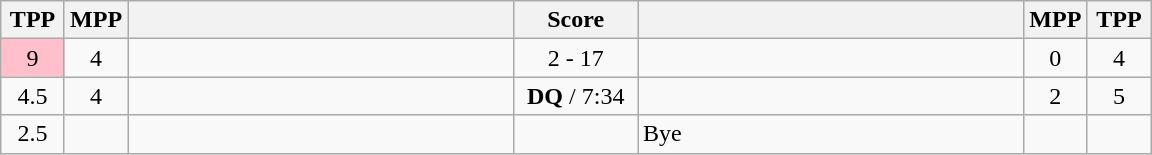<table class="wikitable" style="text-align: center;" |>
<tr>
<th width="35">TPP</th>
<th width="35">MPP</th>
<th width="250"></th>
<th width="75">Score</th>
<th width="250"></th>
<th width="35">MPP</th>
<th width="35">TPP</th>
</tr>
<tr>
<td bgcolor=pink>9</td>
<td>4</td>
<td style="text-align:left;"></td>
<td>2 - 17</td>
<td style="text-align:left;"><strong></strong></td>
<td>0</td>
<td>4</td>
</tr>
<tr>
<td>4.5</td>
<td>4</td>
<td style="text-align:left;"></td>
<td><strong>DQ</strong> / 7:34</td>
<td style="text-align:left;"><strong></strong></td>
<td>2</td>
<td>5</td>
</tr>
<tr>
<td>2.5</td>
<td></td>
<td style="text-align:left;"><strong></strong></td>
<td></td>
<td style="text-align:left;">Bye</td>
<td></td>
<td></td>
</tr>
</table>
